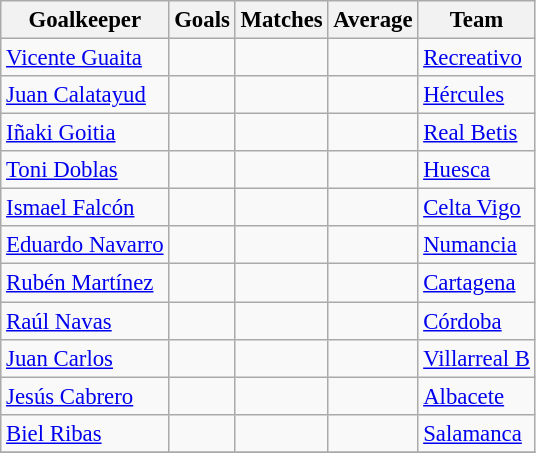<table class="wikitable sortable" style="font-size: 95%;">
<tr>
<th>Goalkeeper</th>
<th>Goals</th>
<th>Matches</th>
<th>Average</th>
<th>Team</th>
</tr>
<tr>
<td> <a href='#'>Vicente Guaita</a></td>
<td></td>
<td></td>
<td></td>
<td><a href='#'>Recreativo</a></td>
</tr>
<tr>
<td> <a href='#'>Juan Calatayud</a></td>
<td></td>
<td></td>
<td></td>
<td><a href='#'>Hércules</a></td>
</tr>
<tr>
<td> <a href='#'>Iñaki Goitia</a></td>
<td></td>
<td></td>
<td></td>
<td><a href='#'>Real Betis</a></td>
</tr>
<tr>
<td> <a href='#'>Toni Doblas</a></td>
<td></td>
<td></td>
<td></td>
<td><a href='#'>Huesca</a></td>
</tr>
<tr>
<td> <a href='#'>Ismael Falcón</a></td>
<td></td>
<td></td>
<td></td>
<td><a href='#'>Celta Vigo</a></td>
</tr>
<tr>
<td> <a href='#'>Eduardo Navarro</a></td>
<td></td>
<td></td>
<td></td>
<td><a href='#'>Numancia</a></td>
</tr>
<tr>
<td> <a href='#'>Rubén Martínez</a></td>
<td></td>
<td></td>
<td></td>
<td><a href='#'>Cartagena</a></td>
</tr>
<tr>
<td> <a href='#'>Raúl Navas</a></td>
<td></td>
<td></td>
<td></td>
<td><a href='#'>Córdoba</a></td>
</tr>
<tr>
<td> <a href='#'>Juan Carlos</a></td>
<td></td>
<td></td>
<td></td>
<td><a href='#'>Villarreal B</a></td>
</tr>
<tr>
<td> <a href='#'>Jesús Cabrero</a></td>
<td></td>
<td></td>
<td></td>
<td><a href='#'>Albacete</a></td>
</tr>
<tr>
<td> <a href='#'>Biel Ribas</a></td>
<td></td>
<td></td>
<td></td>
<td><a href='#'>Salamanca</a></td>
</tr>
<tr>
</tr>
</table>
